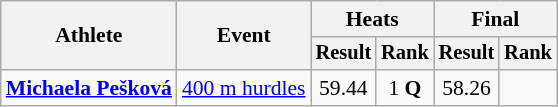<table class="wikitable" style="font-size:90%">
<tr>
<th rowspan=2>Athlete</th>
<th rowspan=2>Event</th>
<th colspan=2>Heats</th>
<th colspan=2>Final</th>
</tr>
<tr style="font-size:95%">
<th>Result</th>
<th>Rank</th>
<th>Result</th>
<th>Rank</th>
</tr>
<tr align=center>
<td align=left><strong><a href='#'>Michaela Pešková</a></strong></td>
<td align=left><a href='#'>400 m hurdles</a></td>
<td>59.44</td>
<td>1 <strong>Q</strong></td>
<td>58.26</td>
<td></td>
</tr>
</table>
